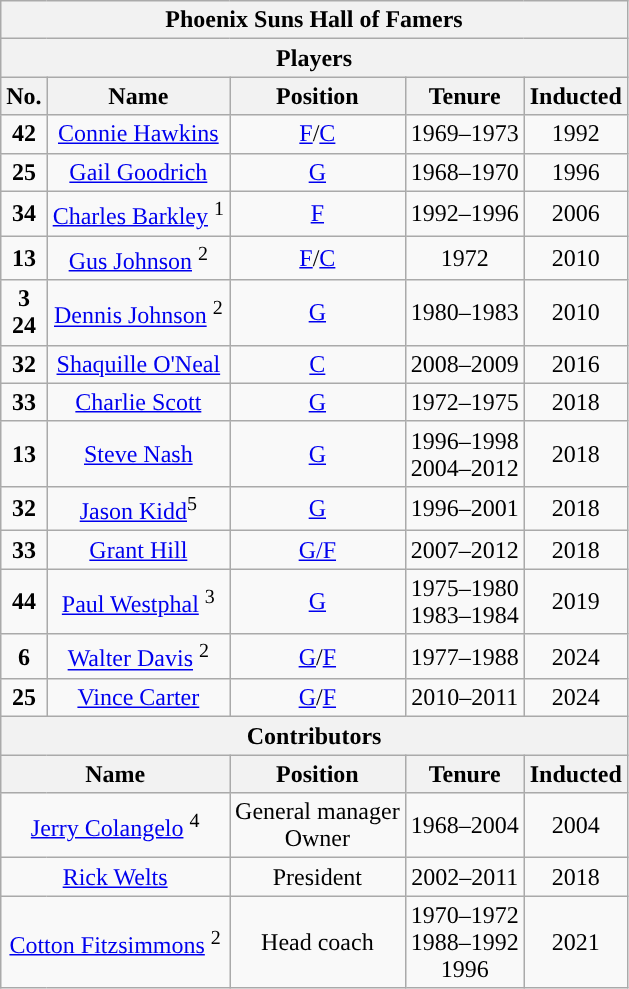<table class="wikitable" style="text-align:center">
<tr>
<th colspan="5">Phoenix Suns Hall of Famers</th>
</tr>
<tr>
<th colspan="5" style="text-align:center; ">Players</th>
</tr>
<tr>
<th>No.</th>
<th>Name</th>
<th>Position</th>
<th>Tenure</th>
<th>Inducted</th>
</tr>
<tr>
<td><strong>42</strong></td>
<td><a href='#'>Connie Hawkins</a></td>
<td><a href='#'>F</a>/<a href='#'>C</a></td>
<td>1969–1973</td>
<td>1992</td>
</tr>
<tr>
<td><strong>25</strong></td>
<td><a href='#'>Gail Goodrich</a></td>
<td><a href='#'>G</a></td>
<td>1968–1970</td>
<td>1996</td>
</tr>
<tr>
<td><strong>34</strong></td>
<td><a href='#'>Charles Barkley</a> <sup>1</sup></td>
<td><a href='#'>F</a></td>
<td>1992–1996</td>
<td>2006</td>
</tr>
<tr>
<td><strong>13</strong></td>
<td><a href='#'>Gus Johnson</a> <sup>2</sup></td>
<td><a href='#'>F</a>/<a href='#'>C</a></td>
<td>1972</td>
<td>2010</td>
</tr>
<tr>
<td><strong>3</strong><br><strong>24</strong></td>
<td><a href='#'>Dennis Johnson</a> <sup>2</sup></td>
<td><a href='#'>G</a></td>
<td>1980–1983</td>
<td>2010</td>
</tr>
<tr>
<td><strong>32</strong></td>
<td><a href='#'>Shaquille O'Neal</a></td>
<td><a href='#'>C</a></td>
<td>2008–2009</td>
<td>2016</td>
</tr>
<tr>
<td><strong>33</strong></td>
<td><a href='#'>Charlie Scott</a></td>
<td><a href='#'>G</a></td>
<td>1972–1975</td>
<td>2018</td>
</tr>
<tr>
<td><strong>13</strong></td>
<td><a href='#'>Steve Nash</a></td>
<td><a href='#'>G</a></td>
<td>1996–1998<br>2004–2012</td>
<td>2018</td>
</tr>
<tr>
<td><strong>32</strong></td>
<td><a href='#'>Jason Kidd</a><sup>5</sup></td>
<td><a href='#'>G</a></td>
<td>1996–2001</td>
<td>2018</td>
</tr>
<tr>
<td><strong>33</strong></td>
<td><a href='#'>Grant Hill</a></td>
<td><a href='#'>G/F</a></td>
<td>2007–2012</td>
<td>2018</td>
</tr>
<tr>
<td><strong>44</strong></td>
<td><a href='#'>Paul Westphal</a> <sup>3</sup></td>
<td><a href='#'>G</a></td>
<td>1975–1980<br>1983–1984</td>
<td>2019</td>
</tr>
<tr>
<td><strong>6</strong></td>
<td><a href='#'>Walter Davis</a> <sup>2</sup></td>
<td><a href='#'>G</a>/<a href='#'>F</a></td>
<td>1977–1988</td>
<td>2024</td>
</tr>
<tr>
<td><strong>25</strong></td>
<td><a href='#'>Vince Carter</a></td>
<td><a href='#'>G</a>/<a href='#'>F</a></td>
<td>2010–2011</td>
<td>2024</td>
</tr>
<tr>
<th colspan="5" style="text-align:center; ">Contributors</th>
</tr>
<tr>
<th colspan="2">Name</th>
<th>Position</th>
<th>Tenure</th>
<th>Inducted</th>
</tr>
<tr>
<td colspan="2"><a href='#'>Jerry Colangelo</a> <sup>4</sup></td>
<td>General manager<br>Owner</td>
<td>1968–2004</td>
<td>2004</td>
</tr>
<tr>
<td colspan="2"><a href='#'>Rick Welts</a></td>
<td>President</td>
<td>2002–2011</td>
<td>2018</td>
</tr>
<tr>
<td colspan="2"><a href='#'>Cotton Fitzsimmons</a> <sup>2</sup></td>
<td>Head coach</td>
<td>1970–1972<br>1988–1992<br>1996</td>
<td>2021</td>
</tr>
</table>
